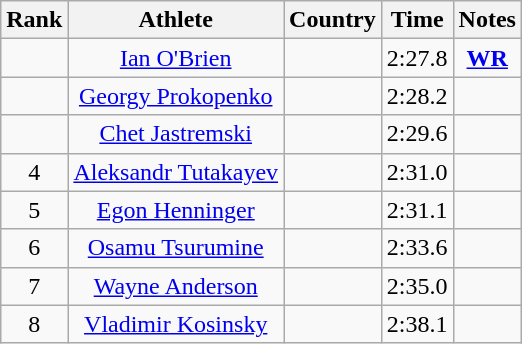<table class="wikitable sortable" style="text-align:center">
<tr>
<th>Rank</th>
<th>Athlete</th>
<th>Country</th>
<th>Time</th>
<th>Notes</th>
</tr>
<tr>
<td></td>
<td><a href='#'>Ian O'Brien</a></td>
<td align=left></td>
<td>2:27.8</td>
<td><strong><a href='#'>WR</a></strong></td>
</tr>
<tr>
<td></td>
<td><a href='#'>Georgy Prokopenko</a></td>
<td align=left></td>
<td>2:28.2</td>
<td><strong>  </strong></td>
</tr>
<tr>
<td></td>
<td><a href='#'>Chet Jastremski</a></td>
<td align=left></td>
<td>2:29.6</td>
<td><strong> </strong></td>
</tr>
<tr>
<td>4</td>
<td><a href='#'>Aleksandr Tutakayev</a></td>
<td align=left></td>
<td>2:31.0</td>
<td><strong> </strong></td>
</tr>
<tr>
<td>5</td>
<td><a href='#'>Egon Henninger</a></td>
<td align=left></td>
<td>2:31.1</td>
<td><strong> </strong></td>
</tr>
<tr>
<td>6</td>
<td><a href='#'>Osamu Tsurumine</a></td>
<td align=left></td>
<td>2:33.6</td>
<td><strong> </strong></td>
</tr>
<tr>
<td>7</td>
<td><a href='#'>Wayne Anderson</a></td>
<td align=left></td>
<td>2:35.0</td>
<td><strong> </strong></td>
</tr>
<tr>
<td>8</td>
<td><a href='#'>Vladimir Kosinsky</a></td>
<td align=left></td>
<td>2:38.1</td>
<td><strong> </strong></td>
</tr>
</table>
